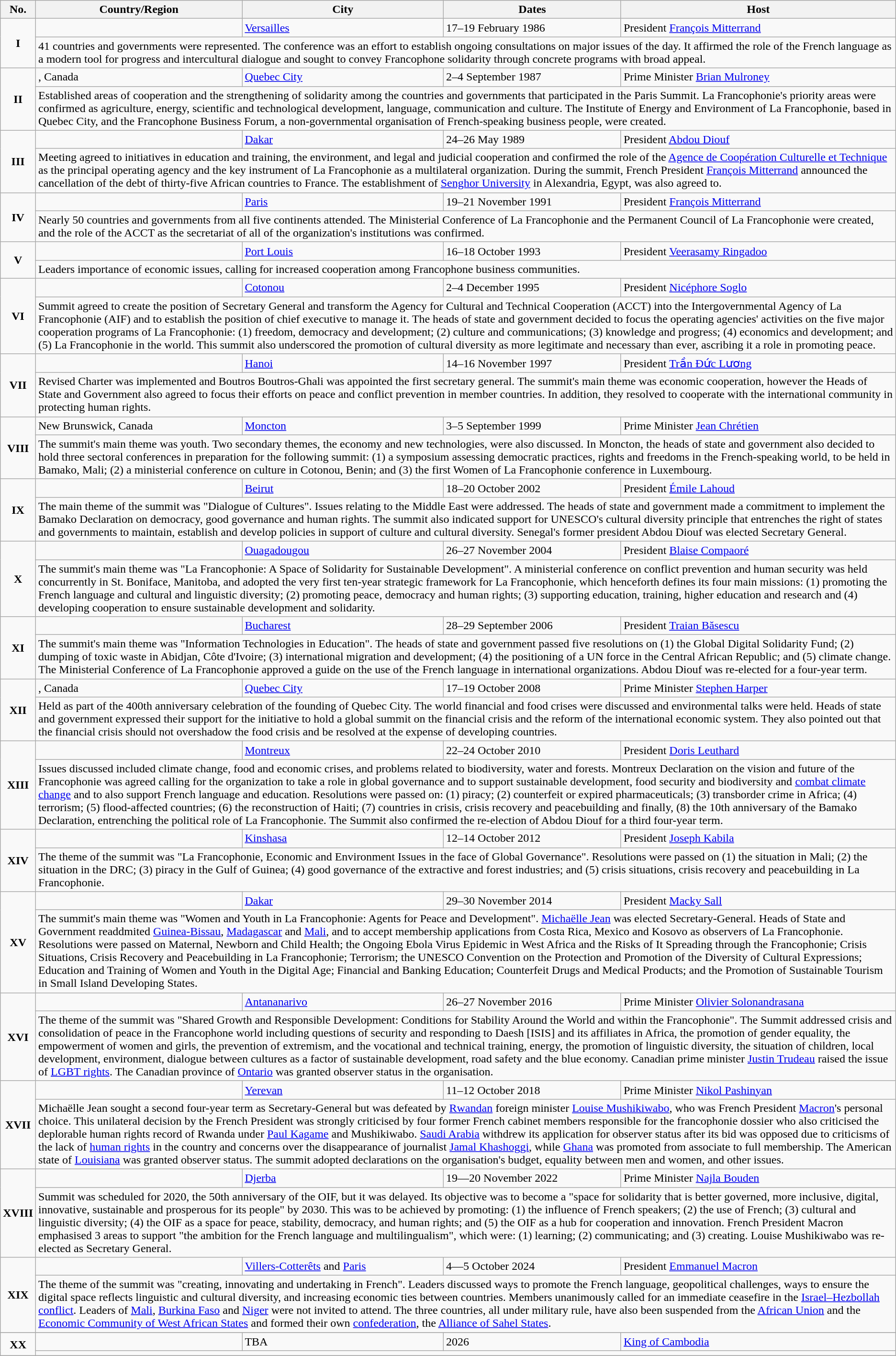<table class="wikitable">
<tr style="text-align:center;">
<th>No.</th>
<th>Country/Region</th>
<th>City</th>
<th>Dates</th>
<th>Host</th>
</tr>
<tr>
<td rowspan="2" style="text-align:center;"><strong>I</strong></td>
<td></td>
<td><a href='#'>Versailles</a></td>
<td>17–19 February 1986</td>
<td>President <a href='#'>François Mitterrand</a></td>
</tr>
<tr>
<td colspan="4">41 countries and governments were represented. The conference was an effort to establish ongoing consultations on major issues of the day. It affirmed the role of the French language as a modern tool for progress and intercultural dialogue and sought to convey Francophone solidarity through concrete programs with broad appeal.</td>
</tr>
<tr>
<td rowspan="2" style="text-align:center;"><strong>II</strong></td>
<td>, Canada</td>
<td><a href='#'>Quebec City</a></td>
<td>2–4 September 1987</td>
<td>Prime Minister <a href='#'>Brian Mulroney</a></td>
</tr>
<tr>
<td colspan="4">Established areas of cooperation and the strengthening of solidarity among the countries and governments that participated in the Paris Summit. La Francophonie's priority areas were confirmed as agriculture, energy, scientific and technological development, language, communication and culture. The Institute of Energy and Environment of La Francophonie, based in Quebec City, and the Francophone Business Forum, a non-governmental organisation of French-speaking business people, were created.</td>
</tr>
<tr>
<td rowspan="2" style="text-align:center;"><strong>III</strong></td>
<td></td>
<td><a href='#'>Dakar</a></td>
<td>24–26 May 1989</td>
<td>President <a href='#'>Abdou Diouf</a></td>
</tr>
<tr>
<td colspan="4">Meeting agreed to initiatives in education and training, the environment, and legal and judicial cooperation and confirmed the role of the <a href='#'>Agence de Coopération Culturelle et Technique</a> as the principal operating agency and the key instrument of La Francophonie as a multilateral organization. During the summit, French President <a href='#'>François Mitterrand</a> announced the cancellation of the debt of thirty-five African countries to France. The establishment of <a href='#'>Senghor University</a> in Alexandria, Egypt, was also agreed to.</td>
</tr>
<tr>
<td rowspan="2" style="text-align:center;"><strong>IV</strong></td>
<td></td>
<td><a href='#'>Paris</a></td>
<td>19–21 November 1991</td>
<td>President <a href='#'>François Mitterrand</a></td>
</tr>
<tr>
<td colspan="4">Nearly 50 countries and governments from all five continents attended. The Ministerial Conference of La Francophonie and the Permanent Council of La Francophonie were created, and the role of the ACCT as the secretariat of all of the organization's institutions was confirmed.</td>
</tr>
<tr>
<td rowspan="2" style="text-align:center;"><strong>V</strong></td>
<td></td>
<td><a href='#'>Port Louis</a></td>
<td>16–18 October 1993</td>
<td>President <a href='#'>Veerasamy Ringadoo</a></td>
</tr>
<tr>
<td colspan="4">Leaders importance of economic issues, calling for increased cooperation among Francophone business communities.</td>
</tr>
<tr>
<td rowspan="2" style="text-align:center;"><strong>VI</strong></td>
<td></td>
<td><a href='#'>Cotonou</a></td>
<td>2–4 December 1995</td>
<td>President <a href='#'>Nicéphore Soglo</a></td>
</tr>
<tr>
<td colspan="4">Summit agreed to create the position of Secretary General and transform the Agency for Cultural and Technical Cooperation (ACCT) into the Intergovernmental Agency of La Francophonie (AIF) and to establish the position of chief executive to manage it. The heads of state and government decided to focus the operating agencies' activities on the five major cooperation programs of La Francophonie: (1) freedom, democracy and development; (2) culture and communications; (3) knowledge and progress; (4) economics and development; and (5) La Francophonie in the world. This summit also underscored the promotion of cultural diversity as more legitimate and necessary than ever, ascribing it a role in promoting peace.</td>
</tr>
<tr>
<td rowspan="2" style="text-align:center;"><strong>VII</strong></td>
<td></td>
<td><a href='#'>Hanoi</a></td>
<td>14–16 November 1997</td>
<td>President <a href='#'>Trần Đức Lương</a></td>
</tr>
<tr>
<td colspan="4">Revised Charter was implemented and Boutros Boutros-Ghali was appointed the first secretary general. The summit's main theme was economic cooperation, however the Heads of State and Government also agreed to focus their efforts on peace and conflict prevention in member countries. In addition, they resolved to cooperate with the international community in protecting human rights.</td>
</tr>
<tr>
<td rowspan="2" style="text-align:center;"><strong>VIII</strong></td>
<td> New Brunswick, Canada</td>
<td><a href='#'>Moncton</a></td>
<td>3–5 September 1999</td>
<td>Prime Minister <a href='#'>Jean Chrétien</a></td>
</tr>
<tr>
<td colspan="4">The summit's main theme was youth. Two secondary themes, the economy and new technologies, were also discussed. In Moncton, the heads of state and government also decided to hold three sectoral conferences in preparation for the following summit: (1) a symposium assessing democratic practices, rights and freedoms in the French-speaking world, to be held in Bamako, Mali; (2) a ministerial conference on culture in Cotonou, Benin; and (3) the first Women of La Francophonie conference in Luxembourg.</td>
</tr>
<tr>
<td rowspan="2" style="text-align:center;"><strong>IX</strong></td>
<td></td>
<td><a href='#'>Beirut</a></td>
<td>18–20 October 2002</td>
<td>President <a href='#'>Émile Lahoud</a></td>
</tr>
<tr>
<td colspan="4">The main theme of the summit was "Dialogue of Cultures". Issues relating to the Middle East were addressed. The heads of state and government made a commitment to implement the Bamako Declaration on democracy, good governance and human rights. The summit also indicated support for UNESCO's cultural diversity principle that entrenches the right of states and governments to maintain, establish and develop policies in support of culture and cultural diversity. Senegal's former president Abdou Diouf was elected Secretary General.</td>
</tr>
<tr>
<td rowspan="2" style="text-align:center;"><strong>X</strong></td>
<td></td>
<td><a href='#'>Ouagadougou</a></td>
<td>26–27 November 2004</td>
<td>President <a href='#'>Blaise Compaoré</a></td>
</tr>
<tr>
<td colspan="4">The summit's main theme was "La Francophonie: A Space of Solidarity for Sustainable Development". A ministerial conference on conflict prevention and human security was held concurrently in St. Boniface, Manitoba, and adopted the very first ten-year strategic framework for La Francophonie, which henceforth defines its four main missions: (1) promoting the French language and cultural and linguistic diversity; (2) promoting peace, democracy and human rights; (3) supporting education, training, higher education and research and (4) developing cooperation to ensure sustainable development and solidarity.</td>
</tr>
<tr>
<td rowspan="2" style="text-align:center;"><strong>XI</strong></td>
<td></td>
<td><a href='#'>Bucharest</a></td>
<td>28–29 September 2006</td>
<td>President <a href='#'>Traian Băsescu</a></td>
</tr>
<tr>
<td colspan="4">The summit's main theme was "Information Technologies in Education". The heads of state and government passed five resolutions on (1) the Global Digital Solidarity Fund; (2) dumping of toxic waste in Abidjan, Côte d'Ivoire; (3) international migration and development; (4) the positioning of a UN force in the Central African Republic; and (5) climate change. The Ministerial Conference of La Francophonie approved a guide on the use of the French language in international organizations. Abdou Diouf was re-elected for a four-year term.</td>
</tr>
<tr>
<td rowspan="2" style="text-align:center;"><strong>XII</strong></td>
<td>, Canada</td>
<td><a href='#'>Quebec City</a></td>
<td>17–19 October 2008</td>
<td>Prime Minister <a href='#'>Stephen Harper</a></td>
</tr>
<tr>
<td colspan="4">Held as part of the 400th anniversary celebration of the founding of Quebec City. The world financial and food crises were discussed and environmental talks were held. Heads of state and government expressed their support for the initiative to hold a global summit on the financial crisis and the reform of the international economic system. They also pointed out that the financial crisis should not overshadow the food crisis and be resolved at the expense of developing countries.</td>
</tr>
<tr>
<td rowspan="2" style="text-align:center;"><strong>XIII</strong></td>
<td></td>
<td><a href='#'>Montreux</a></td>
<td>22–24 October 2010</td>
<td>President <a href='#'>Doris Leuthard</a></td>
</tr>
<tr>
<td colspan="4">Issues discussed included climate change, food and economic crises, and problems related to biodiversity, water and forests. Montreux Declaration on the vision and future of the Francophonie was agreed calling for the organization to take a role in global governance and to support sustainable development, food security and biodiversity and <a href='#'>combat climate change</a> and to also support French language and education. Resolutions were passed on: (1) piracy; (2) counterfeit or expired pharmaceuticals; (3) transborder crime in Africa; (4) terrorism; (5) flood-affected countries; (6) the reconstruction of Haiti; (7) countries in crisis, crisis recovery and peacebuilding and finally, (8) the 10th anniversary of the Bamako Declaration, entrenching the political role of La Francophonie. The Summit also confirmed the re-election of Abdou Diouf for a third four-year term.</td>
</tr>
<tr>
<td rowspan="2" style="text-align:center;"><strong>XIV</strong></td>
<td></td>
<td><a href='#'>Kinshasa</a></td>
<td>12–14 October 2012</td>
<td>President <a href='#'>Joseph Kabila</a></td>
</tr>
<tr>
<td colspan="4">The theme of the summit was "La Francophonie, Economic and Environment Issues in the face of Global Governance". Resolutions were passed on (1) the situation in Mali; (2) the situation in the DRC; (3) piracy in the Gulf of Guinea; (4) good governance of the extractive and forest industries; and (5) crisis situations, crisis recovery and peacebuilding in La Francophonie.</td>
</tr>
<tr>
<td rowspan="2" style="text-align:center;"><strong>XV</strong></td>
<td></td>
<td><a href='#'>Dakar</a></td>
<td>29–30 November 2014</td>
<td>President <a href='#'>Macky Sall</a></td>
</tr>
<tr>
<td colspan="4">The summit's main theme was "Women and Youth in La Francophonie: Agents for Peace and Development". <a href='#'>Michaëlle Jean</a> was elected Secretary-General. Heads of State and Government readdmited <a href='#'>Guinea-Bissau</a>, <a href='#'>Madagascar</a> and <a href='#'>Mali</a>, and to accept membership applications from Costa Rica, Mexico and Kosovo as observers of La Francophonie. Resolutions were passed on Maternal, Newborn and Child Health; the Ongoing Ebola Virus Epidemic in West Africa and the Risks of It Spreading through the Francophonie; Crisis Situations, Crisis Recovery and Peacebuilding in La Francophonie; Terrorism; the UNESCO Convention on the Protection and Promotion of the Diversity of Cultural Expressions; Education and Training of Women and Youth in the Digital Age; Financial and Banking Education; Counterfeit Drugs and Medical Products; and the Promotion of Sustainable Tourism in Small Island Developing States.</td>
</tr>
<tr>
<td rowspan="2" style="text-align:center;"><strong>XVI</strong></td>
<td></td>
<td><a href='#'>Antananarivo</a></td>
<td>26–27 November 2016</td>
<td>Prime Minister <a href='#'>Olivier Solonandrasana</a></td>
</tr>
<tr>
<td colspan="4">The theme of the summit was "Shared Growth and Responsible Development: Conditions for Stability Around the World and within the Francophonie". The Summit addressed crisis and consolidation of peace in the Francophone world including questions of security and responding to Daesh [ISIS] and its affiliates in Africa, the promotion of gender equality, the empowerment of women and girls, the prevention of extremism, and the vocational and technical training, energy, the promotion of linguistic diversity, the situation of children, local development, environment, dialogue between cultures as a factor of sustainable development, road safety and the blue economy. Canadian prime minister <a href='#'>Justin Trudeau</a> raised the issue of <a href='#'>LGBT rights</a>. The Canadian province of <a href='#'>Ontario</a> was granted observer status in the organisation.</td>
</tr>
<tr>
<td rowspan="2" style="text-align:center;"><strong>XVII</strong></td>
<td></td>
<td><a href='#'>Yerevan</a></td>
<td>11–12 October 2018</td>
<td>Prime Minister <a href='#'>Nikol Pashinyan</a></td>
</tr>
<tr>
<td colspan="4">Michaëlle Jean sought a second four-year term as Secretary-General but was defeated by <a href='#'>Rwandan</a> foreign minister <a href='#'>Louise Mushikiwabo</a>, who was French President <a href='#'>Macron</a>'s personal choice. This unilateral decision by the French President was strongly criticised by four former French cabinet members responsible for the francophonie dossier who also criticised the deplorable human rights record of Rwanda under <a href='#'>Paul Kagame</a> and Mushikiwabo. <a href='#'>Saudi Arabia</a> withdrew its application for observer status after its bid was opposed due to criticisms of the lack of <a href='#'>human rights</a> in the country and concerns over the disappearance of journalist <a href='#'>Jamal Khashoggi</a>, while <a href='#'>Ghana</a> was promoted from associate to full membership. The American state of <a href='#'>Louisiana</a> was granted observer status. The summit adopted declarations on the organisation's budget, equality between men and women, and other issues.</td>
</tr>
<tr>
<td rowspan="2" style="text-align:center;"><strong>XVIII</strong></td>
<td></td>
<td><a href='#'>Djerba</a></td>
<td>19—20 November 2022</td>
<td>Prime Minister <a href='#'>Najla Bouden</a></td>
</tr>
<tr>
<td colspan="4">Summit was scheduled for 2020, the 50th anniversary of the OIF, but it was delayed. Its objective was to become a "space for solidarity that is better governed, more inclusive, digital, innovative, sustainable and prosperous for its people" by 2030. This was to be achieved by promoting: (1) the influence of French speakers; (2) the use of French; (3) cultural and linguistic diversity; (4) the OIF as a space for peace, stability, democracy, and human rights; and (5) the OIF as a hub for cooperation and innovation. French President Macron emphasised 3 areas to support "the ambition for the French language and multilingualism", which were: (1) learning; (2) communicating; and (3) creating. Louise Mushikiwabo was re-elected as Secretary General.</td>
</tr>
<tr>
<td rowspan="2" style="text-align:center;"><strong>XIX</strong></td>
<td></td>
<td><a href='#'>Villers-Cotterêts</a> and <a href='#'>Paris</a></td>
<td>4—5 October 2024</td>
<td>President <a href='#'>Emmanuel Macron</a></td>
</tr>
<tr>
<td colspan="4">The theme of the summit was "creating, innovating and undertaking in French". Leaders discussed ways to promote the French language, geopolitical challenges, ways to ensure the digital space reflects linguistic and cultural diversity, and increasing economic ties between countries. Members unanimously called for an immediate ceasefire in the <a href='#'>Israel–Hezbollah conflict</a>. Leaders of <a href='#'>Mali</a>, <a href='#'>Burkina Faso</a> and <a href='#'>Niger</a> were not invited to attend. The three countries, all under military rule, have also been suspended from the <a href='#'>African Union</a> and the <a href='#'>Economic Community of West African States</a> and formed their own <a href='#'>confederation</a>, the <a href='#'>Alliance of Sahel States</a>.</td>
</tr>
<tr>
</tr>
<tr>
<td rowspan="2" style="text-align:center;"><strong>XX</strong></td>
<td></td>
<td>TBA</td>
<td>2026</td>
<td><a href='#'>King of Cambodia</a></td>
</tr>
<tr>
<td colspan="4"></td>
</tr>
<tr>
</tr>
</table>
